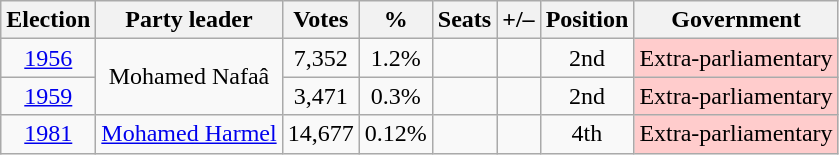<table class="wikitable" style="text-align:center">
<tr>
<th><strong>Election</strong></th>
<th>Party leader</th>
<th><strong>Votes</strong></th>
<th><strong>%</strong></th>
<th><strong>Seats</strong></th>
<th>+/–</th>
<th><strong>Position</strong></th>
<th><strong>Government</strong></th>
</tr>
<tr>
<td><a href='#'>1956</a></td>
<td rowspan="2">Mohamed Nafaâ</td>
<td>7,352</td>
<td>1.2%</td>
<td></td>
<td></td>
<td> 2nd</td>
<td style="background-color:#FFCCCC">Extra-parliamentary</td>
</tr>
<tr>
<td><a href='#'>1959</a></td>
<td>3,471</td>
<td>0.3%</td>
<td></td>
<td></td>
<td> 2nd</td>
<td style="background-color:#FFCCCC">Extra-parliamentary</td>
</tr>
<tr>
<td><a href='#'>1981</a></td>
<td><a href='#'>Mohamed Harmel</a></td>
<td>14,677</td>
<td>0.12%</td>
<td></td>
<td></td>
<td> 4th</td>
<td style="background-color:#FFCCCC">Extra-parliamentary</td>
</tr>
</table>
